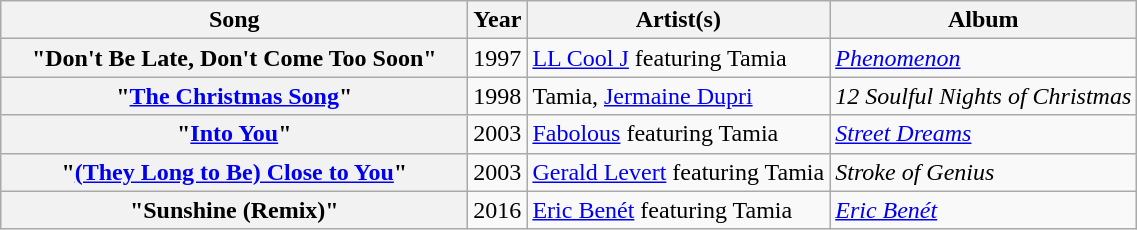<table class="wikitable plainrowheaders" border="1">
<tr>
<th scope="col" style="width:19em;">Song</th>
<th scope="col">Year</th>
<th scope="col">Artist(s)</th>
<th scope="col">Album</th>
</tr>
<tr>
<th scope="row">"Don't Be Late, Don't Come Too Soon"</th>
<td>1997</td>
<td><a href='#'>LL Cool J</a> featuring Tamia</td>
<td><em><a href='#'>Phenomenon</a></em></td>
</tr>
<tr>
<th scope="row">"<a href='#'>The Christmas Song</a>"</th>
<td>1998</td>
<td>Tamia, <a href='#'>Jermaine Dupri</a></td>
<td><em>12 Soulful Nights of Christmas</em></td>
</tr>
<tr>
<th scope="row">"<a href='#'>Into You</a>"</th>
<td>2003</td>
<td><a href='#'>Fabolous</a> featuring Tamia</td>
<td><em><a href='#'>Street Dreams</a></em></td>
</tr>
<tr>
<th scope="row">"<a href='#'>(They Long to Be) Close to You</a>"</th>
<td>2003</td>
<td><a href='#'>Gerald Levert</a> featuring Tamia</td>
<td><em>Stroke of Genius</em></td>
</tr>
<tr>
<th scope="row">"Sunshine (Remix)"</th>
<td>2016</td>
<td><a href='#'>Eric Benét</a> featuring Tamia</td>
<td><em><a href='#'>Eric Benét</a></em></td>
</tr>
</table>
